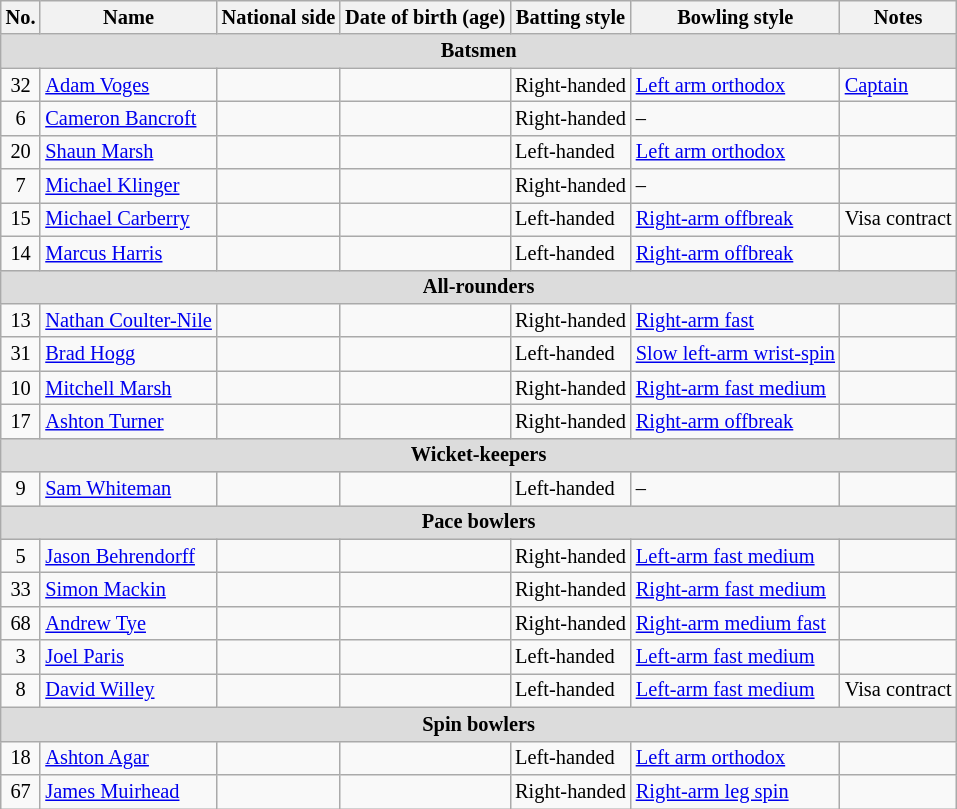<table class="wikitable"  style="font-size:85%;">
<tr>
<th>No.</th>
<th>Name</th>
<th>National side</th>
<th>Date of birth (age)</th>
<th>Batting style</th>
<th>Bowling style</th>
<th>Notes</th>
</tr>
<tr>
<th colspan="7"  style="background:#dcdcdc; text-align:center;">Batsmen</th>
</tr>
<tr>
<td style="text-align:center">32</td>
<td><a href='#'>Adam Voges</a></td>
<td></td>
<td></td>
<td>Right-handed</td>
<td><a href='#'>Left arm orthodox</a></td>
<td><a href='#'>Captain</a></td>
</tr>
<tr>
<td style="text-align:center">6</td>
<td><a href='#'>Cameron Bancroft</a></td>
<td></td>
<td></td>
<td>Right-handed</td>
<td>–</td>
<td></td>
</tr>
<tr>
<td style="text-align:center">20</td>
<td><a href='#'>Shaun Marsh</a></td>
<td></td>
<td></td>
<td>Left-handed</td>
<td><a href='#'>Left arm orthodox</a></td>
<td></td>
</tr>
<tr>
<td style="text-align:center">7</td>
<td><a href='#'>Michael Klinger</a></td>
<td></td>
<td></td>
<td>Right-handed</td>
<td>–</td>
<td></td>
</tr>
<tr>
<td style="text-align:center">15</td>
<td><a href='#'>Michael Carberry</a></td>
<td></td>
<td></td>
<td>Left-handed</td>
<td><a href='#'>Right-arm offbreak</a></td>
<td>Visa contract</td>
</tr>
<tr>
<td style="text-align:center">14</td>
<td><a href='#'>Marcus Harris</a></td>
<td></td>
<td></td>
<td>Left-handed</td>
<td><a href='#'>Right-arm offbreak</a></td>
<td></td>
</tr>
<tr>
<th colspan="7"  style="background:#dcdcdc; text-align:center;">All-rounders</th>
</tr>
<tr>
<td style="text-align:center">13</td>
<td><a href='#'>Nathan Coulter-Nile</a></td>
<td></td>
<td></td>
<td>Right-handed</td>
<td><a href='#'>Right-arm fast</a></td>
<td></td>
</tr>
<tr>
<td style="text-align:center">31</td>
<td><a href='#'>Brad Hogg</a></td>
<td></td>
<td></td>
<td>Left-handed</td>
<td><a href='#'>Slow left-arm wrist-spin</a></td>
<td></td>
</tr>
<tr>
<td style="text-align:center">10</td>
<td><a href='#'>Mitchell Marsh</a></td>
<td></td>
<td></td>
<td>Right-handed</td>
<td><a href='#'>Right-arm fast medium</a></td>
<td></td>
</tr>
<tr>
<td style="text-align:center">17</td>
<td><a href='#'>Ashton Turner</a></td>
<td></td>
<td></td>
<td>Right-handed</td>
<td><a href='#'>Right-arm offbreak</a></td>
<td></td>
</tr>
<tr>
<th colspan="7"  style="background:#dcdcdc; text-align:center;">Wicket-keepers</th>
</tr>
<tr>
<td style="text-align:center">9</td>
<td><a href='#'>Sam Whiteman</a></td>
<td></td>
<td></td>
<td>Left-handed</td>
<td>–</td>
<td></td>
</tr>
<tr>
<th colspan="7"  style="background:#dcdcdc; text-align:center;">Pace bowlers</th>
</tr>
<tr>
<td style="text-align:center">5</td>
<td><a href='#'>Jason Behrendorff</a></td>
<td></td>
<td></td>
<td>Right-handed</td>
<td><a href='#'>Left-arm fast medium</a></td>
<td></td>
</tr>
<tr>
<td style="text-align:center">33</td>
<td><a href='#'>Simon Mackin</a></td>
<td></td>
<td></td>
<td>Right-handed</td>
<td><a href='#'>Right-arm fast medium</a></td>
<td></td>
</tr>
<tr>
<td style="text-align:center">68</td>
<td><a href='#'>Andrew Tye</a></td>
<td></td>
<td></td>
<td>Right-handed</td>
<td><a href='#'>Right-arm medium fast</a></td>
<td></td>
</tr>
<tr>
<td style="text-align:center">3</td>
<td><a href='#'>Joel Paris</a></td>
<td></td>
<td></td>
<td>Left-handed</td>
<td><a href='#'>Left-arm fast medium</a></td>
<td></td>
</tr>
<tr>
<td style="text-align:center">8</td>
<td><a href='#'>David Willey</a></td>
<td></td>
<td></td>
<td>Left-handed</td>
<td><a href='#'>Left-arm fast medium</a></td>
<td>Visa contract</td>
</tr>
<tr>
<th colspan="7"  style="background:#dcdcdc; text-align:center;">Spin bowlers</th>
</tr>
<tr>
<td style="text-align:center">18</td>
<td><a href='#'>Ashton Agar</a></td>
<td></td>
<td></td>
<td>Left-handed</td>
<td><a href='#'>Left arm orthodox</a></td>
<td></td>
</tr>
<tr>
<td style="text-align:center">67</td>
<td><a href='#'>James Muirhead</a></td>
<td></td>
<td></td>
<td>Right-handed</td>
<td><a href='#'>Right-arm leg spin</a></td>
<td></td>
</tr>
</table>
